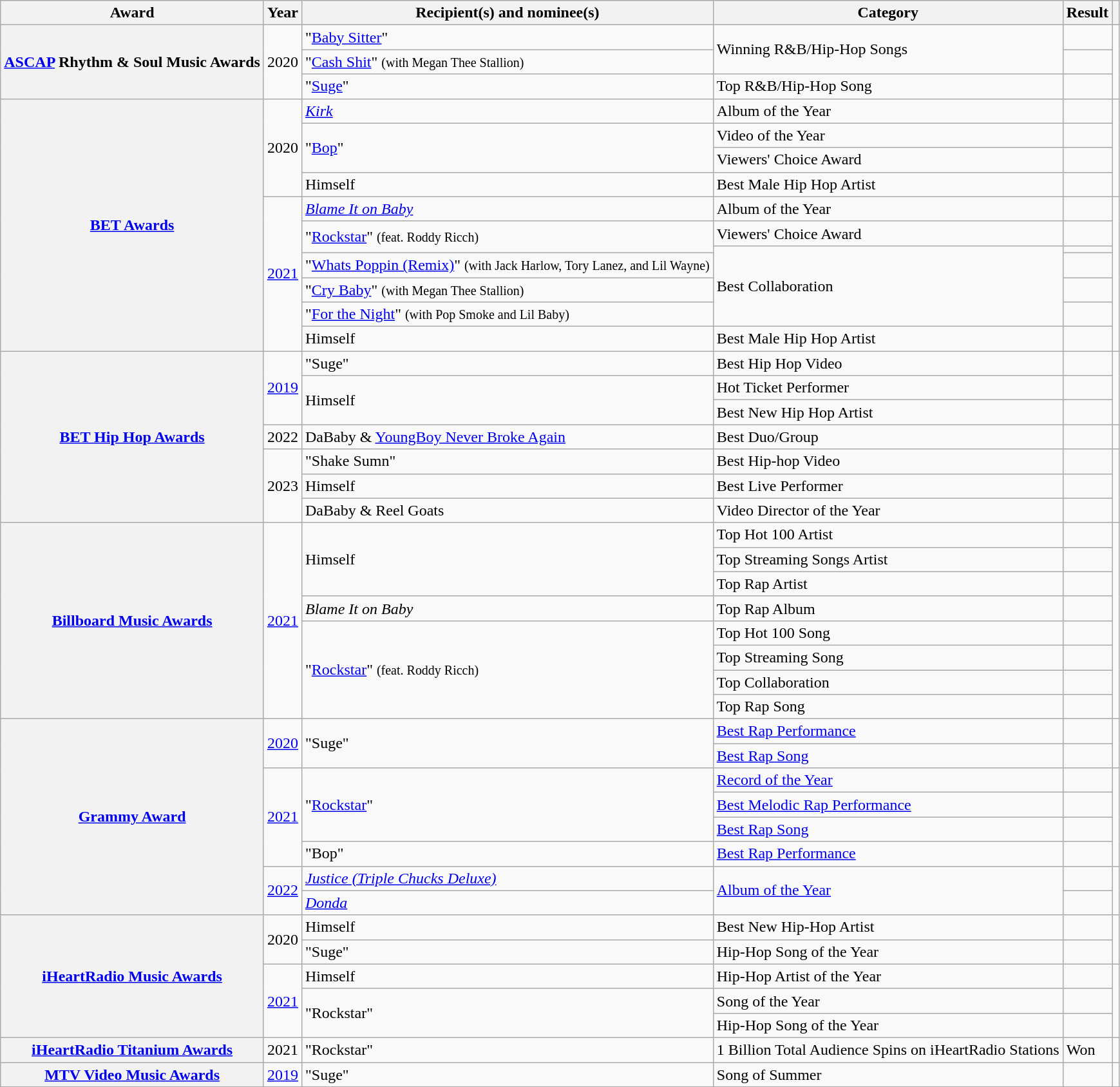<table class="wikitable sortable plainrowheaders" style="width: auto;">
<tr>
<th scope="col">Award</th>
<th scope="col">Year</th>
<th scope="col">Recipient(s) and nominee(s)</th>
<th scope="col">Category</th>
<th scope="col">Result</th>
<th scope="col" class="unsortable"></th>
</tr>
<tr>
<th scope="row" rowspan=3><a href='#'>ASCAP</a> Rhythm & Soul Music Awards</th>
<td rowspan=3>2020</td>
<td>"<a href='#'>Baby Sitter</a>"</td>
<td rowspan=2>Winning R&B/Hip-Hop Songs</td>
<td></td>
<td rowspan=3></td>
</tr>
<tr>
<td>"<a href='#'>Cash Shit</a>" <small>(with Megan Thee Stallion)</small></td>
<td></td>
</tr>
<tr>
<td>"<a href='#'>Suge</a>"</td>
<td>Top R&B/Hip-Hop Song</td>
<td></td>
</tr>
<tr>
<th scope="row" rowspan=11><a href='#'>BET Awards</a></th>
<td rowspan=4>2020</td>
<td><em><a href='#'>Kirk</a></em></td>
<td>Album of the Year</td>
<td></td>
<td rowspan=4></td>
</tr>
<tr>
<td rowspan=2>"<a href='#'>Bop</a>"</td>
<td>Video of the Year</td>
<td></td>
</tr>
<tr>
<td>Viewers' Choice Award</td>
<td></td>
</tr>
<tr>
<td>Himself</td>
<td>Best Male Hip Hop Artist</td>
<td></td>
</tr>
<tr>
<td rowspan="7"><a href='#'>2021</a></td>
<td><em><a href='#'>Blame It on Baby</a></em></td>
<td>Album of the Year</td>
<td></td>
<td rowspan="7"></td>
</tr>
<tr>
<td rowspan="2">"<a href='#'>Rockstar</a>" <small>(feat. Roddy Ricch)</small></td>
<td>Viewers' Choice Award</td>
<td></td>
</tr>
<tr>
<td rowspan="4">Best Collaboration</td>
<td></td>
</tr>
<tr>
<td>"<a href='#'>Whats Poppin (Remix)</a>" <small>(with Jack Harlow, Tory Lanez, and Lil Wayne)</small></td>
<td></td>
</tr>
<tr>
<td>"<a href='#'>Cry Baby</a>" <small>(with Megan Thee Stallion)</small></td>
<td></td>
</tr>
<tr>
<td>"<a href='#'>For the Night</a>" <small>(with Pop Smoke and Lil Baby)</small></td>
<td></td>
</tr>
<tr>
<td>Himself</td>
<td>Best Male Hip Hop Artist</td>
<td></td>
</tr>
<tr>
<th rowspan="7" scope="row"><a href='#'>BET Hip Hop Awards</a></th>
<td rowspan=3><a href='#'>2019</a></td>
<td>"Suge"</td>
<td>Best Hip Hop Video</td>
<td></td>
<td rowspan=3></td>
</tr>
<tr>
<td rowspan=2>Himself</td>
<td>Hot Ticket Performer</td>
<td></td>
</tr>
<tr>
<td>Best New Hip Hop Artist</td>
<td></td>
</tr>
<tr>
<td>2022</td>
<td>DaBaby & <a href='#'>YoungBoy Never Broke Again</a></td>
<td>Best Duo/Group</td>
<td></td>
<td></td>
</tr>
<tr>
<td rowspan="3">2023</td>
<td>"Shake Sumn"</td>
<td>Best Hip-hop Video</td>
<td></td>
<td rowspan="3"></td>
</tr>
<tr>
<td>Himself</td>
<td>Best Live Performer</td>
<td></td>
</tr>
<tr>
<td>DaBaby & Reel Goats</td>
<td>Video Director of the Year</td>
<td></td>
</tr>
<tr>
<th scope="row" rowspan="8"><a href='#'>Billboard Music Awards</a></th>
<td rowspan="8"><a href='#'>2021</a></td>
<td rowspan="3">Himself</td>
<td>Top Hot 100 Artist</td>
<td></td>
<td rowspan="8"></td>
</tr>
<tr>
<td>Top Streaming Songs Artist</td>
<td></td>
</tr>
<tr>
<td>Top Rap Artist</td>
<td></td>
</tr>
<tr>
<td><em>Blame It on Baby</em></td>
<td>Top Rap Album</td>
<td></td>
</tr>
<tr>
<td rowspan="4">"<a href='#'>Rockstar</a>" <small>(feat. Roddy Ricch)</small></td>
<td>Top Hot 100 Song</td>
<td></td>
</tr>
<tr>
<td>Top Streaming Song</td>
<td></td>
</tr>
<tr>
<td>Top Collaboration</td>
<td></td>
</tr>
<tr>
<td>Top Rap Song</td>
<td></td>
</tr>
<tr>
<th scope="row" rowspan="8"><a href='#'>Grammy Award</a></th>
<td rowspan=2><a href='#'>2020</a></td>
<td rowspan=2>"Suge"</td>
<td><a href='#'>Best Rap Performance</a></td>
<td></td>
<td rowspan=2></td>
</tr>
<tr>
<td><a href='#'>Best Rap Song</a></td>
<td></td>
</tr>
<tr>
<td rowspan="4"><a href='#'>2021</a></td>
<td rowspan="3">"<a href='#'>Rockstar</a>" </td>
<td><a href='#'>Record of the Year</a></td>
<td></td>
<td rowspan="4"></td>
</tr>
<tr>
<td><a href='#'>Best Melodic Rap Performance</a></td>
<td></td>
</tr>
<tr>
<td><a href='#'>Best Rap Song</a></td>
<td></td>
</tr>
<tr>
<td>"Bop"</td>
<td><a href='#'>Best Rap Performance</a></td>
<td></td>
</tr>
<tr>
<td rowspan="2"><a href='#'>2022</a></td>
<td><em><a href='#'>Justice (Triple Chucks Deluxe)</a></em> </td>
<td rowspan="2"><a href='#'>Album of the Year</a></td>
<td></td>
<td rowspan="2"></td>
</tr>
<tr>
<td><em><a href='#'>Donda</a></em> </td>
<td></td>
</tr>
<tr>
<th scope="row" rowspan="5"><a href='#'>iHeartRadio Music Awards</a></th>
<td rowspan="2">2020</td>
<td>Himself</td>
<td>Best New Hip-Hop Artist</td>
<td></td>
<td rowspan="2"></td>
</tr>
<tr>
<td>"Suge"</td>
<td>Hip-Hop Song of the Year</td>
<td></td>
</tr>
<tr>
<td rowspan="3"><a href='#'>2021</a></td>
<td>Himself</td>
<td>Hip-Hop Artist of the Year</td>
<td></td>
<td rowspan="3"></td>
</tr>
<tr>
<td rowspan="2">"Rockstar" </td>
<td>Song of the Year</td>
<td></td>
</tr>
<tr>
<td>Hip-Hop Song of the Year</td>
<td></td>
</tr>
<tr>
<th scope="row"><a href='#'>iHeartRadio Titanium Awards</a></th>
<td>2021</td>
<td>"Rockstar" </td>
<td>1 Billion Total Audience Spins on iHeartRadio Stations</td>
<td>Won</td>
<td></td>
</tr>
<tr>
<th scope="row"><a href='#'>MTV Video Music Awards</a></th>
<td><a href='#'>2019</a></td>
<td>"Suge"</td>
<td>Song of Summer</td>
<td></td>
<td></td>
</tr>
<tr>
</tr>
</table>
